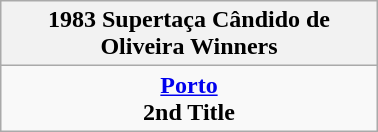<table class="wikitable" style="text-align: center; margin: 0 auto; width: 20%">
<tr>
<th>1983 Supertaça Cândido de Oliveira Winners</th>
</tr>
<tr>
<td><strong><a href='#'>Porto</a></strong><br><strong>2nd Title</strong></td>
</tr>
</table>
